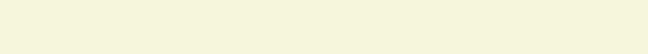<table class="toccolours" style="float: right; margin-left: 2em; margin-right: 1em; font-size: 90%; background:beige; width:30em; max-width: 40%;" cellspacing="5">
<tr>
<td style="text-align: left;"><br></td>
</tr>
<tr>
<td style="text-align: right;"></td>
</tr>
</table>
